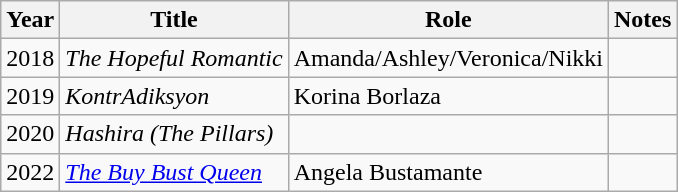<table class="wikitable sortable">
<tr>
<th>Year</th>
<th>Title</th>
<th>Role</th>
<th>Notes</th>
</tr>
<tr>
<td>2018</td>
<td><em>The Hopeful Romantic</em></td>
<td>Amanda/Ashley/Veronica/Nikki</td>
<td></td>
</tr>
<tr>
<td>2019</td>
<td><em>KontrAdiksyon</em></td>
<td>Korina Borlaza</td>
<td></td>
</tr>
<tr>
<td>2020</td>
<td><em>Hashira (The Pillars)</em></td>
<td></td>
<td></td>
</tr>
<tr>
<td>2022</td>
<td><em><a href='#'>The Buy Bust Queen</a></em></td>
<td>Angela Bustamante</td>
<td></td>
</tr>
</table>
